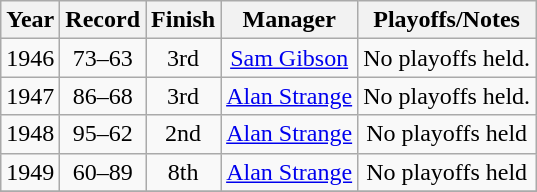<table class="wikitable" style="text-align:center">
<tr>
<th>Year</th>
<th>Record</th>
<th>Finish</th>
<th>Manager</th>
<th>Playoffs/Notes</th>
</tr>
<tr align=center>
<td>1946</td>
<td>73–63</td>
<td>3rd</td>
<td><a href='#'>Sam Gibson</a></td>
<td>No playoffs held.</td>
</tr>
<tr align=center>
<td>1947</td>
<td>86–68</td>
<td>3rd</td>
<td><a href='#'>Alan Strange</a></td>
<td>No playoffs held.</td>
</tr>
<tr align=center>
<td>1948</td>
<td>95–62</td>
<td>2nd</td>
<td><a href='#'>Alan Strange</a></td>
<td>No playoffs held</td>
</tr>
<tr align=center>
<td>1949</td>
<td>60–89</td>
<td>8th</td>
<td><a href='#'>Alan Strange</a></td>
<td>No playoffs held</td>
</tr>
<tr align=center>
</tr>
</table>
